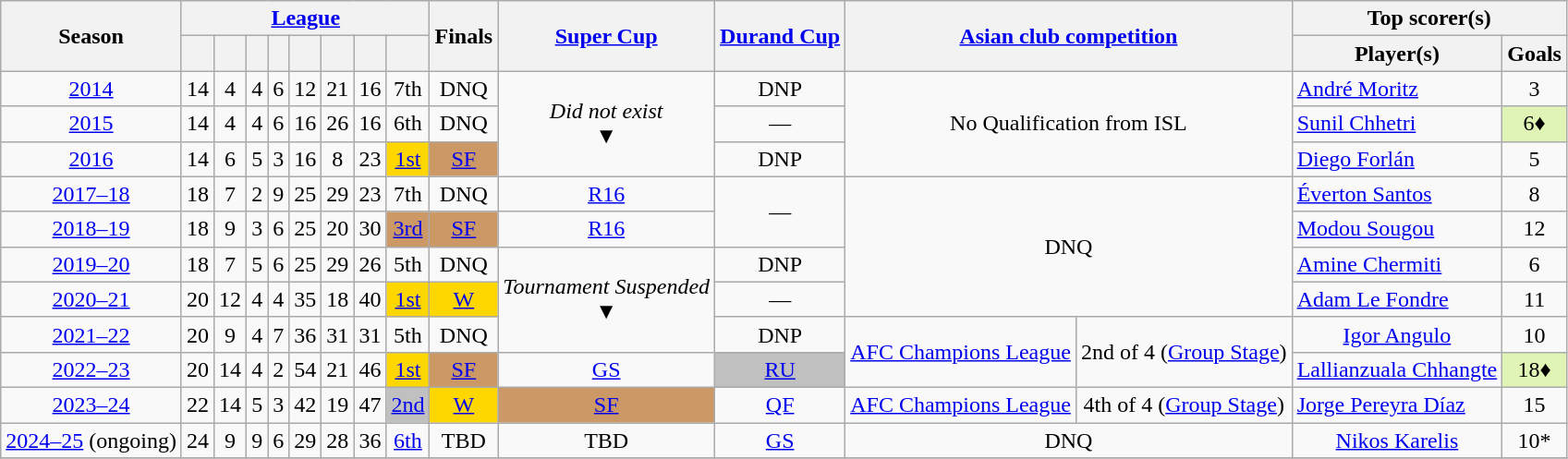<table class="wikitable sortable" style="text-align: center">
<tr>
<th rowspan="2">Season</th>
<th colspan="8"><a href='#'>League</a></th>
<th rowspan="2"><strong>Finals</strong></th>
<th rowspan="2"><strong><a href='#'>Super Cup</a></strong></th>
<th rowspan="2"><strong><a href='#'>Durand Cup</a></strong></th>
<th colspan="2" rowspan="2"><a href='#'>Asian club competition</a></th>
<th colspan="2">Top scorer(s)</th>
</tr>
<tr>
<th></th>
<th></th>
<th></th>
<th></th>
<th></th>
<th></th>
<th></th>
<th></th>
<th>Player(s)</th>
<th>Goals</th>
</tr>
<tr>
<td><a href='#'>2014</a></td>
<td>14</td>
<td>4</td>
<td>4</td>
<td>6</td>
<td>12</td>
<td>21</td>
<td>16</td>
<td>7th</td>
<td>DNQ</td>
<td rowspan=3><em>Did not exist</em><br>▼</td>
<td>DNP</td>
<td rowspan=3 colspan="2">No Qualification from ISL</td>
<td align="left"> <a href='#'>André Moritz</a></td>
<td>3</td>
</tr>
<tr>
<td><a href='#'>2015</a></td>
<td>14</td>
<td>4</td>
<td>4</td>
<td>6</td>
<td>16</td>
<td>26</td>
<td>16</td>
<td>6th</td>
<td>DNQ</td>
<td>—</td>
<td align="left"> <a href='#'>Sunil Chhetri</a></td>
<td bgcolor=#ERF5B5>6♦</td>
</tr>
<tr>
<td><a href='#'>2016</a></td>
<td>14</td>
<td>6</td>
<td>5</td>
<td>3</td>
<td>16</td>
<td>8</td>
<td>23</td>
<td bgcolor="Gold" align="center"><a href='#'>1st</a></td>
<td bgcolor=#c96 align="center"><a href='#'>SF</a></td>
<td>DNP</td>
<td align="left"> <a href='#'>Diego Forlán</a></td>
<td>5</td>
</tr>
<tr>
<td><a href='#'>2017–18</a></td>
<td>18</td>
<td>7</td>
<td>2</td>
<td>9</td>
<td>25</td>
<td>29</td>
<td>23</td>
<td>7th</td>
<td>DNQ</td>
<td><a href='#'>R16</a></td>
<td rowspan=2>—</td>
<td rowspan=4 colspan="2">DNQ</td>
<td align="left"> <a href='#'>Éverton Santos</a></td>
<td>8</td>
</tr>
<tr>
<td><a href='#'>2018–19</a></td>
<td>18</td>
<td>9</td>
<td>3</td>
<td>6</td>
<td>25</td>
<td>20</td>
<td>30</td>
<td bgcolor=#c96 align="center"><a href='#'>3rd</a></td>
<td bgcolor=#c96 align="center"><a href='#'>SF</a></td>
<td><a href='#'>R16</a></td>
<td align="left"> <a href='#'>Modou Sougou</a></td>
<td>12</td>
</tr>
<tr>
<td><a href='#'>2019–20</a></td>
<td>18</td>
<td>7</td>
<td>5</td>
<td>6</td>
<td>25</td>
<td>29</td>
<td>26</td>
<td>5th</td>
<td>DNQ</td>
<td rowspan=3><em>Tournament Suspended</em><br>▼</td>
<td>DNP</td>
<td align="left"> <a href='#'>Amine Chermiti</a></td>
<td>6</td>
</tr>
<tr>
<td><a href='#'>2020–21</a></td>
<td>20</td>
<td>12</td>
<td>4</td>
<td>4</td>
<td>35</td>
<td>18</td>
<td>40</td>
<td bgcolor="Gold" align="center"><a href='#'>1st</a></td>
<td bgcolor="Gold" align="center"><a href='#'>W</a></td>
<td>—</td>
<td align="left"> <a href='#'>Adam Le Fondre</a></td>
<td>11</td>
</tr>
<tr>
<td><a href='#'>2021–22</a></td>
<td>20</td>
<td>9</td>
<td>4</td>
<td>7</td>
<td>36</td>
<td>31</td>
<td>31</td>
<td>5th</td>
<td>DNQ</td>
<td>DNP</td>
<td rowspan="2"><a href='#'>AFC Champions League</a></td>
<td rowspan="2">2nd of 4 (<a href='#'>Group Stage</a>)</td>
<td> <a href='#'>Igor Angulo</a></td>
<td>10</td>
</tr>
<tr>
<td><a href='#'>2022–23</a></td>
<td>20</td>
<td>14</td>
<td>4</td>
<td>2</td>
<td>54</td>
<td>21</td>
<td>46</td>
<td bgcolor="Gold" align="center"><a href='#'>1st</a></td>
<td bgcolor=#c96 align="center"><a href='#'>SF</a></td>
<td align="center"><a href='#'>GS</a></td>
<td bgcolor="Silver" align="center"><a href='#'>RU</a></td>
<td align="left"> <a href='#'>Lallianzuala Chhangte</a></td>
<td bgcolor=#ERF5B5>18♦</td>
</tr>
<tr>
<td><a href='#'>2023–24</a></td>
<td>22</td>
<td>14</td>
<td>5</td>
<td>3</td>
<td>42</td>
<td>19</td>
<td>47</td>
<td bgcolor="Silver" align="center"><a href='#'>2nd</a></td>
<td bgcolor="Gold" align="center"><a href='#'>W</a></td>
<td bgcolor=#c96><a href='#'>SF</a></td>
<td align="center"><a href='#'>QF</a></td>
<td rowspan="1"><a href='#'>AFC Champions League</a></td>
<td rowspan="1">4th of 4 (<a href='#'>Group Stage</a>)</td>
<td align="left"> <a href='#'>Jorge Pereyra Díaz</a></td>
<td>15</td>
</tr>
<tr>
<td><a href='#'>2024–25</a> (ongoing)</td>
<td>24</td>
<td>9</td>
<td>9</td>
<td>6</td>
<td>29</td>
<td>28</td>
<td>36</td>
<td><a href='#'>6th</a></td>
<td>TBD</td>
<td align="center">TBD</td>
<td align="center"><a href='#'>GS</a></td>
<td colspan="2">DNQ</td>
<td> <a href='#'>Nikos Karelis</a></td>
<td>10*</td>
</tr>
<tr>
</tr>
</table>
